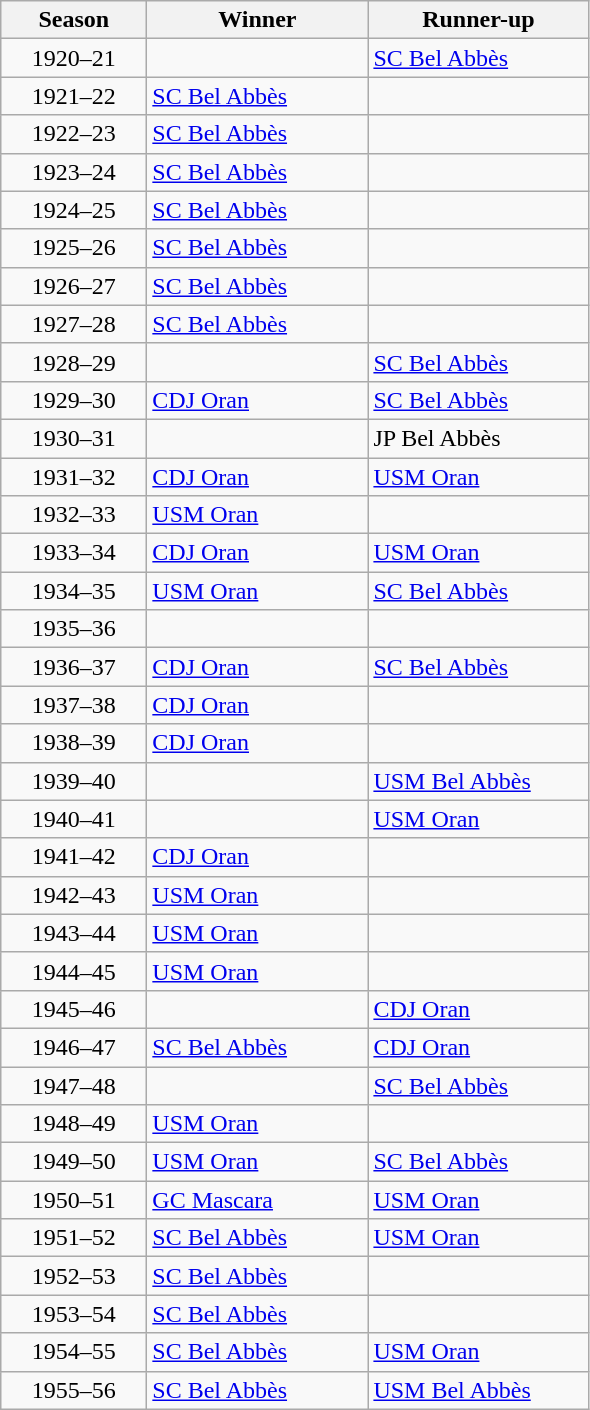<table class="wikitable">
<tr>
<th width=90px>Season</th>
<th width=140px>Winner</th>
<th width=140px>Runner-up</th>
</tr>
<tr>
<td align="center">1920–21</td>
<td></td>
<td><a href='#'>SC Bel Abbès</a></td>
</tr>
<tr>
<td align="center">1921–22</td>
<td><a href='#'>SC Bel Abbès</a></td>
<td></td>
</tr>
<tr>
<td align="center">1922–23</td>
<td><a href='#'>SC Bel Abbès</a></td>
<td></td>
</tr>
<tr>
<td align="center">1923–24</td>
<td><a href='#'>SC Bel Abbès</a></td>
<td></td>
</tr>
<tr>
<td align="center">1924–25</td>
<td><a href='#'>SC Bel Abbès</a></td>
<td></td>
</tr>
<tr>
<td align="center">1925–26</td>
<td><a href='#'>SC Bel Abbès</a></td>
<td></td>
</tr>
<tr>
<td align="center">1926–27</td>
<td><a href='#'>SC Bel Abbès</a></td>
<td></td>
</tr>
<tr>
<td align="center">1927–28</td>
<td><a href='#'>SC Bel Abbès</a></td>
<td></td>
</tr>
<tr>
<td align="center">1928–29</td>
<td></td>
<td><a href='#'>SC Bel Abbès</a></td>
</tr>
<tr>
<td align="center">1929–30</td>
<td><a href='#'>CDJ Oran</a></td>
<td><a href='#'>SC Bel Abbès</a></td>
</tr>
<tr>
<td align="center">1930–31</td>
<td></td>
<td>JP Bel Abbès</td>
</tr>
<tr>
<td align="center">1931–32</td>
<td><a href='#'>CDJ Oran</a></td>
<td><a href='#'>USM Oran</a></td>
</tr>
<tr>
<td align="center">1932–33</td>
<td><a href='#'>USM Oran</a></td>
<td></td>
</tr>
<tr>
<td align="center">1933–34</td>
<td><a href='#'>CDJ Oran</a></td>
<td><a href='#'>USM Oran</a></td>
</tr>
<tr>
<td align="center">1934–35</td>
<td><a href='#'>USM Oran</a></td>
<td><a href='#'>SC Bel Abbès</a></td>
</tr>
<tr>
<td align="center">1935–36</td>
<td></td>
<td></td>
</tr>
<tr>
<td align="center">1936–37</td>
<td><a href='#'>CDJ Oran</a></td>
<td><a href='#'>SC Bel Abbès</a></td>
</tr>
<tr>
<td align="center">1937–38</td>
<td><a href='#'>CDJ Oran</a></td>
<td></td>
</tr>
<tr>
<td align="center">1938–39</td>
<td><a href='#'>CDJ Oran</a></td>
<td></td>
</tr>
<tr>
<td align="center">1939–40</td>
<td></td>
<td><a href='#'>USM Bel Abbès</a></td>
</tr>
<tr>
<td align="center">1940–41</td>
<td></td>
<td><a href='#'>USM Oran</a></td>
</tr>
<tr>
<td align="center">1941–42</td>
<td><a href='#'>CDJ Oran</a></td>
<td></td>
</tr>
<tr>
<td align="center">1942–43</td>
<td><a href='#'>USM Oran</a></td>
<td></td>
</tr>
<tr>
<td align="center">1943–44</td>
<td><a href='#'>USM Oran</a></td>
<td></td>
</tr>
<tr>
<td align="center">1944–45</td>
<td><a href='#'>USM Oran</a></td>
<td></td>
</tr>
<tr>
<td align="center">1945–46</td>
<td></td>
<td><a href='#'>CDJ Oran</a></td>
</tr>
<tr>
<td align="center">1946–47</td>
<td><a href='#'>SC Bel Abbès</a></td>
<td><a href='#'>CDJ Oran</a></td>
</tr>
<tr>
<td align="center">1947–48</td>
<td></td>
<td><a href='#'>SC Bel Abbès</a></td>
</tr>
<tr>
<td align="center">1948–49</td>
<td><a href='#'>USM Oran</a></td>
<td></td>
</tr>
<tr>
<td align="center">1949–50</td>
<td><a href='#'>USM Oran</a></td>
<td><a href='#'>SC Bel Abbès</a></td>
</tr>
<tr>
<td align="center">1950–51</td>
<td><a href='#'>GC Mascara</a></td>
<td><a href='#'>USM Oran</a></td>
</tr>
<tr>
<td align="center">1951–52</td>
<td><a href='#'>SC Bel Abbès</a></td>
<td><a href='#'>USM Oran</a></td>
</tr>
<tr>
<td align="center">1952–53</td>
<td><a href='#'>SC Bel Abbès</a></td>
<td></td>
</tr>
<tr>
<td align="center">1953–54</td>
<td><a href='#'>SC Bel Abbès</a></td>
<td></td>
</tr>
<tr>
<td align="center">1954–55</td>
<td><a href='#'>SC Bel Abbès</a></td>
<td><a href='#'>USM Oran</a></td>
</tr>
<tr>
<td align="center">1955–56</td>
<td><a href='#'>SC Bel Abbès</a></td>
<td><a href='#'>USM Bel Abbès</a></td>
</tr>
</table>
